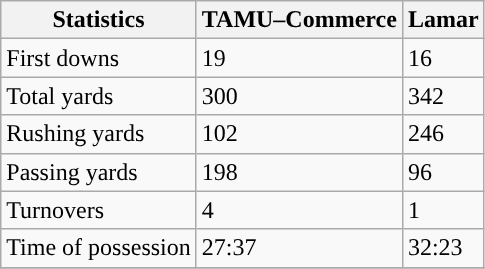<table class="wikitable" style="float: left;">
<tr>
<th>Statistics</th>
<th><strong>TAMU–Commerce</strong></th>
<th><strong>Lamar</strong></th>
</tr>
<tr>
<td>First downs</td>
<td>19</td>
<td>16</td>
</tr>
<tr>
<td>Total yards</td>
<td>300</td>
<td>342</td>
</tr>
<tr>
<td>Rushing yards</td>
<td>102</td>
<td>246</td>
</tr>
<tr>
<td>Passing yards</td>
<td>198</td>
<td>96</td>
</tr>
<tr>
<td>Turnovers</td>
<td>4</td>
<td>1</td>
</tr>
<tr>
<td>Time of possession</td>
<td>27:37</td>
<td>32:23</td>
</tr>
<tr>
</tr>
</table>
